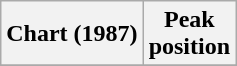<table class="wikitable plainrowheaders" style="text-align:center">
<tr>
<th scope="col">Chart (1987)</th>
<th scope="col">Peak<br>position</th>
</tr>
<tr>
</tr>
</table>
